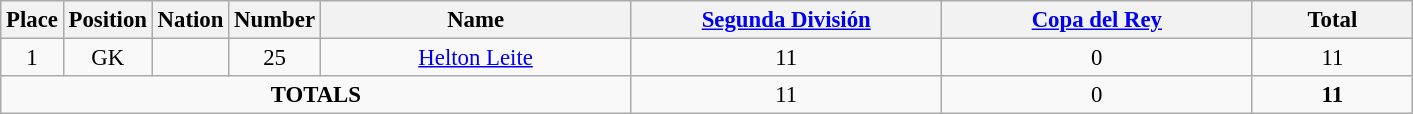<table class="wikitable" style="font-size: 95%; text-align: center;">
<tr>
<th width=20>Place</th>
<th width=20>Position</th>
<th width=20>Nation</th>
<th width=20>Number</th>
<th width=200>Name</th>
<th width=200><a href='#'>Segunda División</a></th>
<th width=200><a href='#'>Copa del Rey</a></th>
<th width=100><strong>Total</strong></th>
</tr>
<tr>
<td>1</td>
<td>GK</td>
<td></td>
<td>25</td>
<td><a href='#'>Helton Leite</a></td>
<td>11</td>
<td>0</td>
<td>11</td>
</tr>
<tr>
<td colspan="5"><strong>TOTALS</strong></td>
<td>11</td>
<td>0</td>
<td><strong>11</strong></td>
</tr>
</table>
